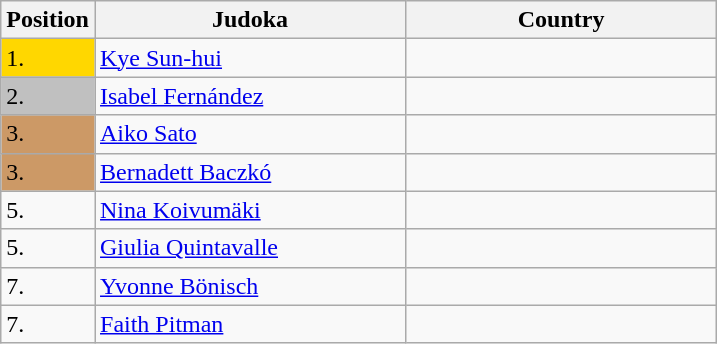<table class="wikitable">
<tr>
<th width="10">Position</th>
<th width="200">Judoka</th>
<th width="200">Country</th>
</tr>
<tr>
<td bgcolor="gold">1.</td>
<td><a href='#'>Kye Sun-hui</a></td>
<td></td>
</tr>
<tr>
<td bgcolor="silver">2.</td>
<td><a href='#'>Isabel Fernández</a></td>
<td></td>
</tr>
<tr>
<td bgcolor="#CC9966">3.</td>
<td><a href='#'>Aiko Sato</a></td>
<td></td>
</tr>
<tr>
<td bgcolor="#CC9966">3.</td>
<td><a href='#'>Bernadett Baczkó</a></td>
<td></td>
</tr>
<tr>
<td>5.</td>
<td><a href='#'>Nina Koivumäki</a></td>
<td></td>
</tr>
<tr>
<td>5.</td>
<td><a href='#'>Giulia Quintavalle</a></td>
<td></td>
</tr>
<tr>
<td>7.</td>
<td><a href='#'>Yvonne Bönisch</a></td>
<td></td>
</tr>
<tr>
<td>7.</td>
<td><a href='#'>Faith Pitman</a></td>
<td></td>
</tr>
</table>
